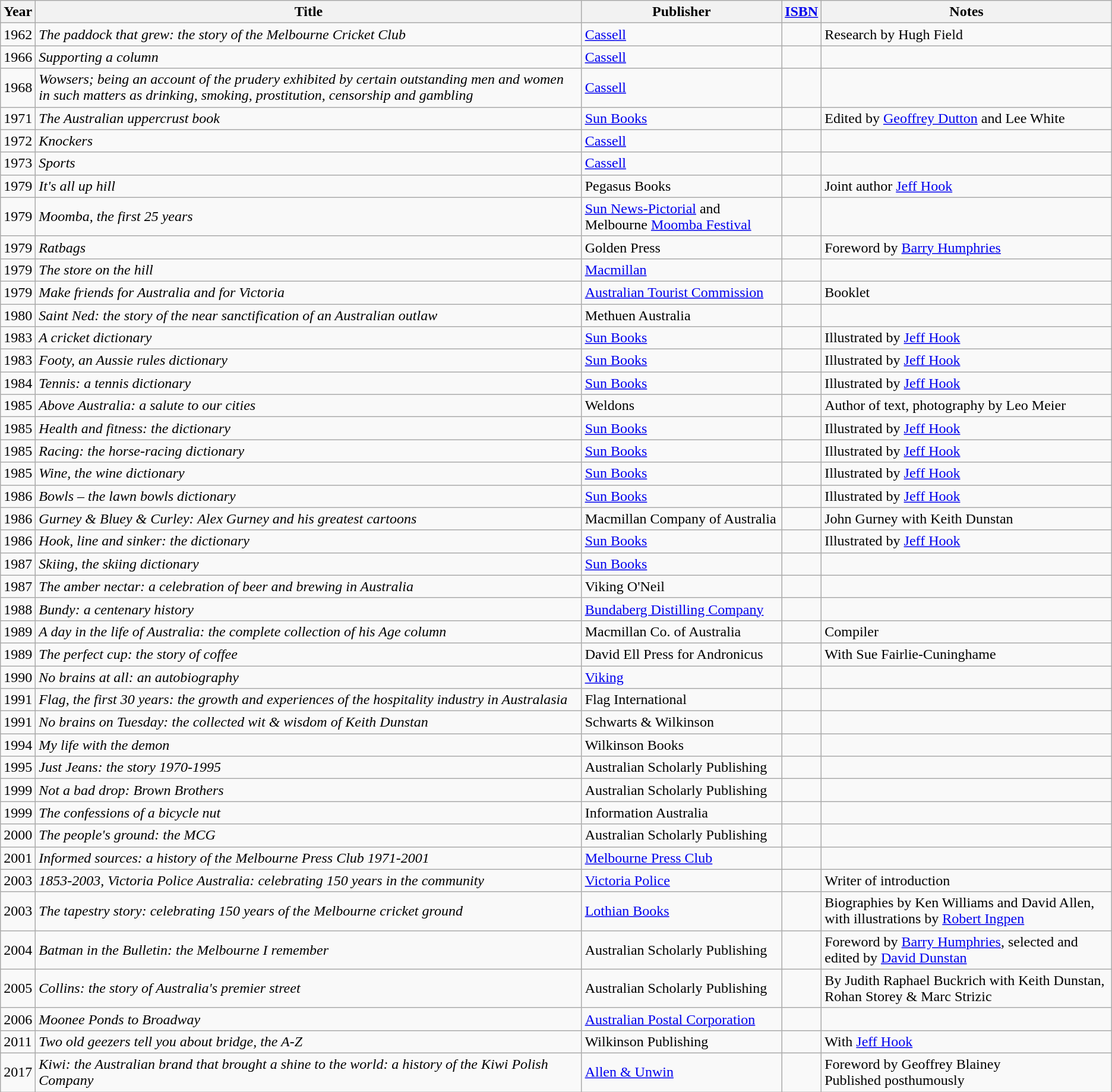<table class="wikitable sortable">
<tr>
<th><strong>Year</strong></th>
<th><strong>Title</strong></th>
<th><strong>Publisher</strong></th>
<th><strong><a href='#'>ISBN</a></strong></th>
<th><strong>Notes</strong></th>
</tr>
<tr>
<td>1962</td>
<td><em>The paddock that grew: the story of the Melbourne Cricket Club</em></td>
<td><a href='#'>Cassell</a></td>
<td></td>
<td>Research by Hugh Field</td>
</tr>
<tr>
<td>1966</td>
<td><em>Supporting a column</em></td>
<td><a href='#'>Cassell</a></td>
<td></td>
<td></td>
</tr>
<tr>
<td>1968</td>
<td><em>Wowsers; being an account of the prudery exhibited by certain outstanding men and women in such matters as drinking, smoking, prostitution, censorship and gambling</em></td>
<td><a href='#'>Cassell</a></td>
<td></td>
<td></td>
</tr>
<tr>
<td>1971</td>
<td><em>The Australian uppercrust book</em></td>
<td><a href='#'>Sun Books</a></td>
<td></td>
<td>Edited by <a href='#'>Geoffrey Dutton</a> and Lee White</td>
</tr>
<tr>
<td>1972</td>
<td><em>Knockers</em></td>
<td><a href='#'>Cassell</a></td>
<td></td>
<td></td>
</tr>
<tr>
<td>1973</td>
<td><em>Sports</em></td>
<td><a href='#'>Cassell</a></td>
<td></td>
<td></td>
</tr>
<tr>
<td>1979</td>
<td><em>It's all up hill</em></td>
<td>Pegasus Books</td>
<td></td>
<td>Joint author <a href='#'>Jeff Hook</a></td>
</tr>
<tr>
<td>1979</td>
<td><em>Moomba, the first 25 years</em></td>
<td><a href='#'>Sun News-Pictorial</a> and Melbourne <a href='#'>Moomba Festival</a></td>
<td></td>
<td></td>
</tr>
<tr>
<td>1979</td>
<td><em>Ratbags</em></td>
<td>Golden Press</td>
<td></td>
<td>Foreword by <a href='#'>Barry Humphries</a></td>
</tr>
<tr>
<td>1979</td>
<td><em>The store on the hill</em></td>
<td><a href='#'>Macmillan</a></td>
<td></td>
<td></td>
</tr>
<tr>
<td>1979</td>
<td><em>Make friends for Australia and for Victoria</em></td>
<td><a href='#'>Australian Tourist Commission</a></td>
<td></td>
<td>Booklet</td>
</tr>
<tr>
<td>1980</td>
<td><em>Saint Ned: the story of the near sanctification of an Australian outlaw</em></td>
<td>Methuen Australia</td>
<td></td>
<td></td>
</tr>
<tr>
<td>1983</td>
<td><em>A cricket dictionary</em></td>
<td><a href='#'>Sun Books</a></td>
<td></td>
<td>Illustrated by <a href='#'>Jeff Hook</a></td>
</tr>
<tr>
<td>1983</td>
<td><em>Footy, an Aussie rules dictionary</em></td>
<td><a href='#'>Sun Books</a></td>
<td></td>
<td>Illustrated by <a href='#'>Jeff Hook</a></td>
</tr>
<tr>
<td>1984</td>
<td><em>Tennis: a tennis dictionary</em></td>
<td><a href='#'>Sun Books</a></td>
<td></td>
<td>Illustrated by <a href='#'>Jeff Hook</a></td>
</tr>
<tr>
<td>1985</td>
<td><em>Above Australia: a salute to our cities</em></td>
<td>Weldons</td>
<td></td>
<td>Author of text, photography by Leo Meier</td>
</tr>
<tr>
<td>1985</td>
<td><em>Health and fitness: the dictionary</em></td>
<td><a href='#'>Sun Books</a></td>
<td></td>
<td>Illustrated by <a href='#'>Jeff Hook</a></td>
</tr>
<tr>
<td>1985</td>
<td><em>Racing: the horse-racing dictionary</em></td>
<td><a href='#'>Sun Books</a></td>
<td></td>
<td>Illustrated by <a href='#'>Jeff Hook</a></td>
</tr>
<tr>
<td>1985</td>
<td><em>Wine, the wine dictionary</em></td>
<td><a href='#'>Sun Books</a></td>
<td></td>
<td>Illustrated by <a href='#'>Jeff Hook</a></td>
</tr>
<tr>
<td>1986</td>
<td><em>Bowls – the lawn bowls dictionary</em></td>
<td><a href='#'>Sun Books</a></td>
<td></td>
<td>Illustrated by <a href='#'>Jeff Hook</a></td>
</tr>
<tr>
<td>1986</td>
<td><em>Gurney & Bluey & Curley: Alex Gurney and his greatest cartoons</em></td>
<td>Macmillan Company of Australia</td>
<td></td>
<td>John Gurney with Keith Dunstan</td>
</tr>
<tr>
<td>1986</td>
<td><em>Hook, line and sinker: the dictionary</em></td>
<td><a href='#'>Sun Books</a></td>
<td></td>
<td>Illustrated by <a href='#'>Jeff Hook</a></td>
</tr>
<tr>
<td>1987</td>
<td><em>Skiing, the skiing dictionary</em></td>
<td><a href='#'>Sun Books</a></td>
<td></td>
<td></td>
</tr>
<tr>
<td>1987</td>
<td><em>The amber nectar: a celebration of beer and brewing in Australia</em></td>
<td>Viking O'Neil</td>
<td></td>
<td></td>
</tr>
<tr>
<td>1988</td>
<td><em>Bundy: a centenary history</em></td>
<td><a href='#'>Bundaberg Distilling Company</a></td>
<td></td>
<td></td>
</tr>
<tr>
<td>1989</td>
<td><em>A day in the life of Australia: the complete collection of his Age column</em></td>
<td>Macmillan Co. of Australia</td>
<td></td>
<td>Compiler</td>
</tr>
<tr>
<td>1989</td>
<td><em>The perfect cup: the story of coffee</em></td>
<td>David Ell Press for Andronicus</td>
<td></td>
<td>With Sue Fairlie-Cuninghame</td>
</tr>
<tr>
<td>1990</td>
<td><em>No brains at all: an autobiography</em></td>
<td><a href='#'>Viking</a></td>
<td></td>
<td></td>
</tr>
<tr>
<td>1991</td>
<td><em>Flag, the first 30 years: the growth and experiences of the hospitality industry in Australasia</em></td>
<td>Flag International</td>
<td></td>
<td></td>
</tr>
<tr>
<td>1991</td>
<td><em>No brains on Tuesday: the collected wit & wisdom of Keith Dunstan</em></td>
<td>Schwarts & Wilkinson</td>
<td></td>
<td></td>
</tr>
<tr>
<td>1994</td>
<td><em>My life with the demon</em></td>
<td>Wilkinson Books</td>
<td></td>
<td></td>
</tr>
<tr>
<td>1995</td>
<td><em>Just Jeans: the story 1970-1995</em></td>
<td>Australian Scholarly Publishing</td>
<td></td>
<td></td>
</tr>
<tr>
<td>1999</td>
<td><em>Not a bad drop: Brown Brothers</em></td>
<td>Australian Scholarly Publishing</td>
<td></td>
<td></td>
</tr>
<tr>
<td>1999</td>
<td><em>The confessions of a bicycle nut</em></td>
<td>Information Australia</td>
<td></td>
<td></td>
</tr>
<tr>
<td>2000</td>
<td><em>The people's ground: the MCG</em></td>
<td>Australian Scholarly Publishing</td>
<td></td>
<td></td>
</tr>
<tr>
<td>2001</td>
<td><em>Informed sources: a history of the Melbourne Press Club 1971-2001</em></td>
<td><a href='#'>Melbourne Press Club</a></td>
<td></td>
<td></td>
</tr>
<tr>
<td>2003</td>
<td><em>1853-2003, Victoria Police Australia: celebrating 150 years in the community</em></td>
<td><a href='#'>Victoria Police</a></td>
<td></td>
<td>Writer of introduction</td>
</tr>
<tr>
<td>2003</td>
<td><em>The tapestry story: celebrating 150 years of the Melbourne cricket ground</em></td>
<td><a href='#'>Lothian Books</a></td>
<td></td>
<td>Biographies by Ken Williams and David Allen, with illustrations by <a href='#'>Robert Ingpen</a></td>
</tr>
<tr>
<td>2004</td>
<td><em>Batman in the Bulletin: the Melbourne I remember</em></td>
<td>Australian Scholarly Publishing</td>
<td></td>
<td>Foreword by <a href='#'>Barry Humphries</a>, selected and edited by <a href='#'>David Dunstan</a></td>
</tr>
<tr>
<td>2005</td>
<td><em>Collins: the story of Australia's premier street</em></td>
<td>Australian Scholarly Publishing</td>
<td></td>
<td>By Judith Raphael Buckrich with Keith Dunstan, Rohan Storey & Marc Strizic</td>
</tr>
<tr>
<td>2006</td>
<td><em>Moonee Ponds to Broadway</em></td>
<td><a href='#'>Australian Postal Corporation</a></td>
<td></td>
<td></td>
</tr>
<tr>
<td>2011</td>
<td><em>Two old geezers tell you about bridge, the A-Z</em></td>
<td>Wilkinson Publishing</td>
<td></td>
<td>With <a href='#'>Jeff Hook</a></td>
</tr>
<tr>
<td>2017</td>
<td><em>Kiwi: the Australian brand that brought a shine to the world: a history of the Kiwi Polish Company</em></td>
<td><a href='#'>Allen & Unwin</a></td>
<td></td>
<td>Foreword by Geoffrey Blainey<br>Published posthumously</td>
</tr>
</table>
